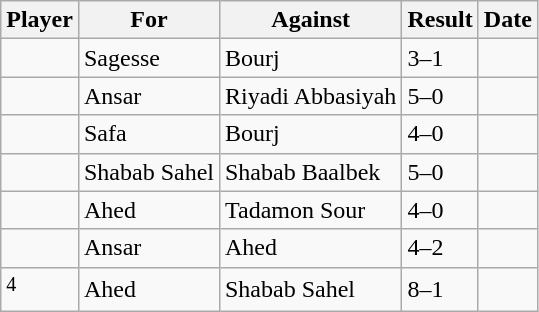<table class="wikitable">
<tr>
<th>Player</th>
<th>For</th>
<th>Against</th>
<th>Result</th>
<th>Date</th>
</tr>
<tr>
<td> </td>
<td>Sagesse</td>
<td>Bourj</td>
<td>3–1</td>
<td></td>
</tr>
<tr>
<td> </td>
<td>Ansar</td>
<td>Riyadi Abbasiyah</td>
<td>5–0</td>
<td></td>
</tr>
<tr>
<td> </td>
<td>Safa</td>
<td>Bourj</td>
<td>4–0</td>
<td></td>
</tr>
<tr>
<td> </td>
<td>Shabab Sahel</td>
<td>Shabab Baalbek</td>
<td>5–0</td>
<td></td>
</tr>
<tr>
<td> </td>
<td>Ahed</td>
<td>Tadamon Sour</td>
<td>4–0</td>
<td></td>
</tr>
<tr>
<td> </td>
<td>Ansar</td>
<td>Ahed</td>
<td>4–2</td>
<td></td>
</tr>
<tr>
<td> <sup>4</sup></td>
<td>Ahed</td>
<td>Shabab Sahel</td>
<td>8–1</td>
<td></td>
</tr>
</table>
